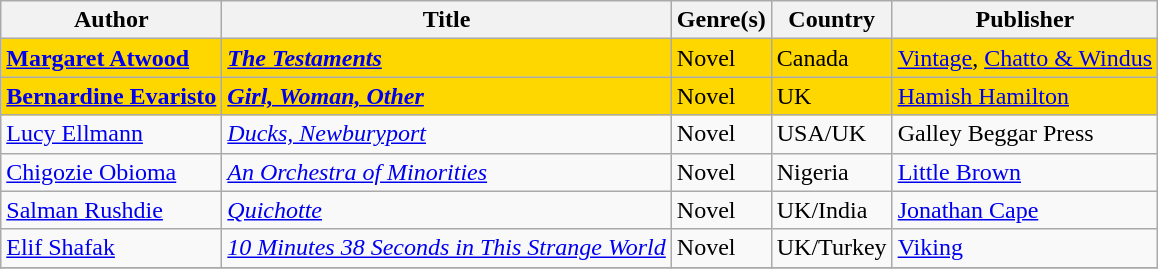<table class="wikitable">
<tr>
<th>Author</th>
<th>Title</th>
<th>Genre(s)</th>
<th>Country</th>
<th>Publisher</th>
</tr>
<tr style="background:gold">
<td><strong><a href='#'>Margaret Atwood</a></strong></td>
<td><strong><em><a href='#'>The Testaments</a></em></strong></td>
<td>Novel</td>
<td>Canada</td>
<td><a href='#'>Vintage</a>, <a href='#'>Chatto & Windus</a></td>
</tr>
<tr style="background:gold">
<td><strong><a href='#'>Bernardine Evaristo</a></strong></td>
<td><strong><em><a href='#'>Girl, Woman, Other</a></em></strong></td>
<td>Novel</td>
<td>UK</td>
<td><a href='#'>Hamish Hamilton</a></td>
</tr>
<tr>
<td><a href='#'>Lucy Ellmann</a></td>
<td><em><a href='#'>Ducks, Newburyport</a></em></td>
<td>Novel</td>
<td>USA/UK</td>
<td>Galley Beggar Press</td>
</tr>
<tr>
<td><a href='#'>Chigozie Obioma</a></td>
<td><em><a href='#'>An Orchestra of Minorities</a></em></td>
<td>Novel</td>
<td>Nigeria</td>
<td><a href='#'>Little Brown</a></td>
</tr>
<tr>
<td><a href='#'>Salman Rushdie</a></td>
<td><em><a href='#'>Quichotte</a></em></td>
<td>Novel</td>
<td>UK/India</td>
<td><a href='#'>Jonathan Cape</a></td>
</tr>
<tr>
<td><a href='#'>Elif Shafak</a></td>
<td><em><a href='#'>10 Minutes 38 Seconds in This Strange World</a></em></td>
<td>Novel</td>
<td>UK/Turkey</td>
<td><a href='#'>Viking</a></td>
</tr>
<tr>
</tr>
</table>
